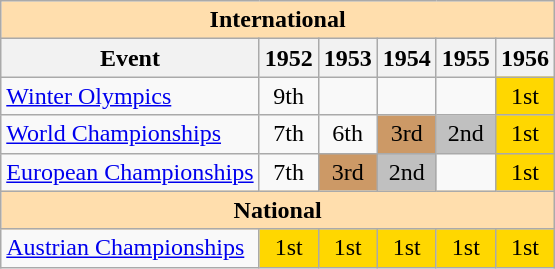<table class="wikitable" style="text-align:center">
<tr>
<th style="background-color: #ffdead; " colspan=6 align=center>International</th>
</tr>
<tr>
<th>Event</th>
<th>1952</th>
<th>1953</th>
<th>1954</th>
<th>1955</th>
<th>1956</th>
</tr>
<tr>
<td align=left><a href='#'>Winter Olympics</a></td>
<td>9th</td>
<td></td>
<td></td>
<td></td>
<td bgcolor=gold>1st</td>
</tr>
<tr>
<td align=left><a href='#'>World Championships</a></td>
<td>7th</td>
<td>6th</td>
<td bgcolor=cc9966>3rd</td>
<td bgcolor=silver>2nd</td>
<td bgcolor=gold>1st</td>
</tr>
<tr>
<td align=left><a href='#'>European Championships</a></td>
<td>7th</td>
<td bgcolor=cc9966>3rd</td>
<td bgcolor=silver>2nd</td>
<td></td>
<td bgcolor=gold>1st</td>
</tr>
<tr>
<th style="background-color: #ffdead; " colspan=6 align=center>National</th>
</tr>
<tr>
<td align=left><a href='#'>Austrian Championships</a></td>
<td bgcolor=gold>1st</td>
<td bgcolor=gold>1st</td>
<td bgcolor=gold>1st</td>
<td bgcolor=gold>1st</td>
<td bgcolor=gold>1st</td>
</tr>
</table>
